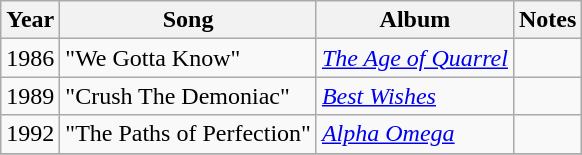<table class="wikitable">
<tr>
<th>Year</th>
<th>Song</th>
<th>Album</th>
<th>Notes</th>
</tr>
<tr>
<td>1986</td>
<td>"We Gotta Know"</td>
<td><em><a href='#'>The Age of Quarrel</a></em></td>
<td></td>
</tr>
<tr>
<td>1989</td>
<td>"Crush The Demoniac"</td>
<td><em><a href='#'>Best Wishes</a></em></td>
<td></td>
</tr>
<tr>
<td>1992</td>
<td>"The Paths of Perfection"</td>
<td><em><a href='#'>Alpha Omega</a></em></td>
<td></td>
</tr>
<tr>
</tr>
</table>
